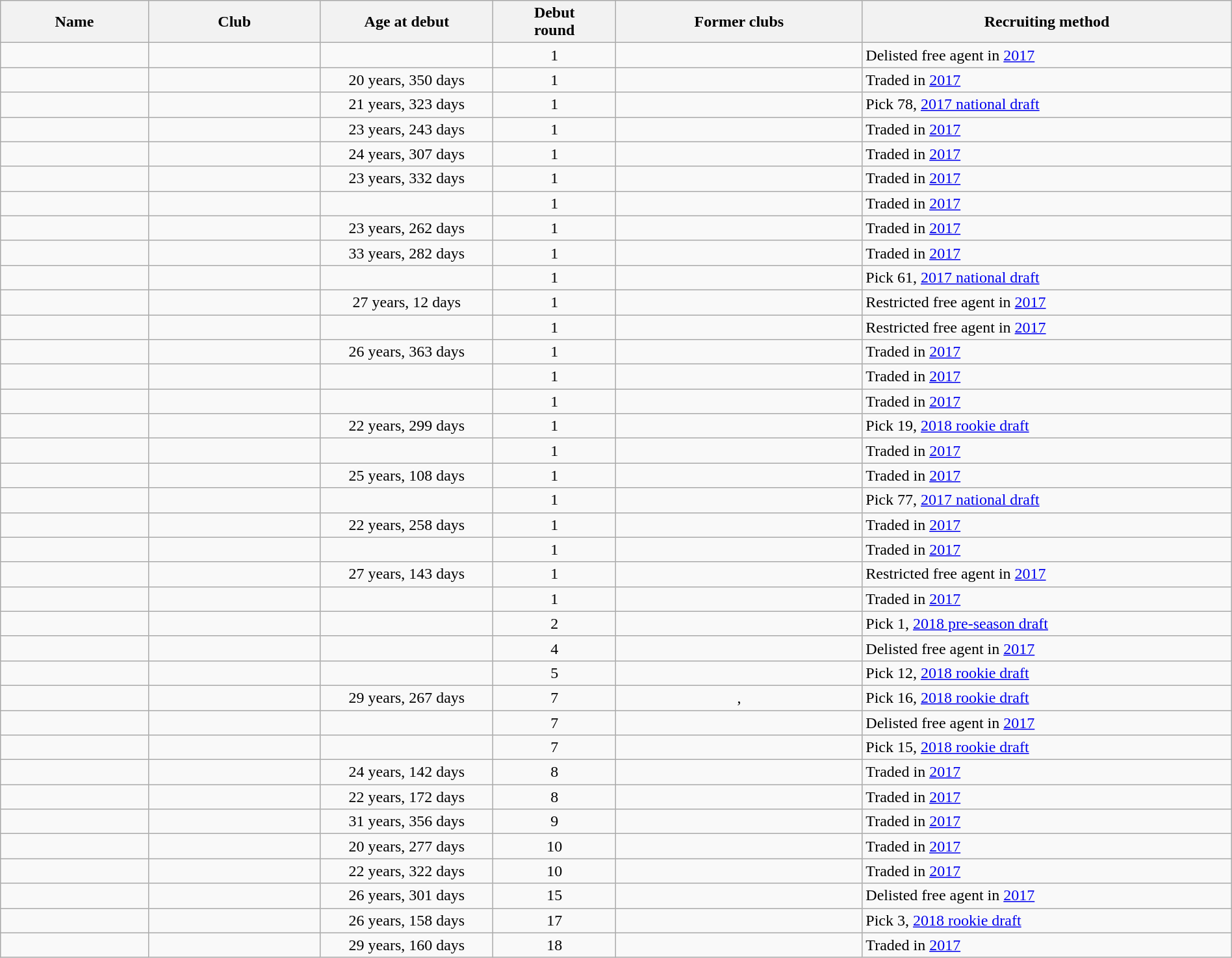<table class="wikitable sortable" style="width:100%; text-align: center;">
<tr style="background:#efefef;">
<th style="width:6%;">Name</th>
<th width=7%>Club</th>
<th style="width:7%;">Age at debut</th>
<th width=5%>Debut<br>round  </th>
<th style="width:10%;">Former clubs</th>
<th style="width:15%;">Recruiting method</th>
</tr>
<tr>
<td align="left"></td>
<td></td>
<td></td>
<td>1</td>
<td></td>
<td align="left">Delisted free agent in <a href='#'>2017</a></td>
</tr>
<tr>
<td align="left"></td>
<td></td>
<td>20 years, 350 days</td>
<td>1</td>
<td></td>
<td align="left">Traded in <a href='#'>2017</a></td>
</tr>
<tr>
<td align="left"></td>
<td></td>
<td>21 years, 323 days</td>
<td>1</td>
<td></td>
<td align="left">Pick 78, <a href='#'>2017 national draft</a></td>
</tr>
<tr>
<td align="left"></td>
<td></td>
<td>23 years, 243 days</td>
<td>1</td>
<td></td>
<td align="left">Traded in <a href='#'>2017</a></td>
</tr>
<tr>
<td align="left"></td>
<td></td>
<td>24 years, 307 days</td>
<td>1</td>
<td></td>
<td align="left">Traded in <a href='#'>2017</a></td>
</tr>
<tr>
<td align="left"></td>
<td></td>
<td>23 years, 332 days</td>
<td>1</td>
<td></td>
<td align="left">Traded in <a href='#'>2017</a></td>
</tr>
<tr>
<td align="left"></td>
<td></td>
<td></td>
<td>1</td>
<td></td>
<td align="left">Traded in <a href='#'>2017</a></td>
</tr>
<tr>
<td align="left"></td>
<td></td>
<td>23 years, 262 days</td>
<td>1</td>
<td></td>
<td align="left">Traded in <a href='#'>2017</a></td>
</tr>
<tr>
<td align="left"></td>
<td></td>
<td>33 years, 282 days</td>
<td>1</td>
<td></td>
<td align="left">Traded in <a href='#'>2017</a></td>
</tr>
<tr>
<td align="left"></td>
<td></td>
<td></td>
<td>1</td>
<td></td>
<td align="left">Pick 61, <a href='#'>2017 national draft</a></td>
</tr>
<tr>
<td align="left"></td>
<td></td>
<td>27 years, 12 days</td>
<td>1</td>
<td></td>
<td align="left">Restricted free agent in <a href='#'>2017</a></td>
</tr>
<tr>
<td align="left"></td>
<td></td>
<td></td>
<td>1</td>
<td></td>
<td align="left">Restricted free agent in <a href='#'>2017</a></td>
</tr>
<tr>
<td align="left"></td>
<td></td>
<td>26 years, 363 days</td>
<td>1</td>
<td></td>
<td align="left">Traded in <a href='#'>2017</a></td>
</tr>
<tr>
<td align="left"></td>
<td></td>
<td></td>
<td>1</td>
<td></td>
<td align="left">Traded in <a href='#'>2017</a></td>
</tr>
<tr>
<td align="left"></td>
<td></td>
<td></td>
<td>1</td>
<td></td>
<td align="left">Traded in <a href='#'>2017</a></td>
</tr>
<tr>
<td align="left"></td>
<td></td>
<td>22 years, 299 days</td>
<td>1</td>
<td></td>
<td align="left">Pick 19, <a href='#'>2018 rookie draft</a></td>
</tr>
<tr>
<td align="left"></td>
<td></td>
<td></td>
<td>1</td>
<td></td>
<td align="left">Traded in <a href='#'>2017</a></td>
</tr>
<tr>
<td align="left"></td>
<td></td>
<td>25 years, 108 days</td>
<td>1</td>
<td></td>
<td align="left">Traded in <a href='#'>2017</a></td>
</tr>
<tr>
<td align="left"></td>
<td></td>
<td></td>
<td>1</td>
<td></td>
<td align="left">Pick 77, <a href='#'>2017 national draft</a></td>
</tr>
<tr>
<td align="left"></td>
<td></td>
<td>22 years, 258 days</td>
<td>1</td>
<td></td>
<td align="left">Traded in <a href='#'>2017</a></td>
</tr>
<tr>
<td align="left"></td>
<td></td>
<td></td>
<td>1</td>
<td></td>
<td align="left">Traded in <a href='#'>2017</a></td>
</tr>
<tr>
<td align="left"></td>
<td></td>
<td>27 years, 143 days</td>
<td>1</td>
<td></td>
<td align="left">Restricted free agent in <a href='#'>2017</a></td>
</tr>
<tr>
<td align="left"></td>
<td></td>
<td></td>
<td>1</td>
<td></td>
<td align="left">Traded in <a href='#'>2017</a></td>
</tr>
<tr>
<td align="left"></td>
<td></td>
<td></td>
<td>2</td>
<td></td>
<td align="left">Pick 1, <a href='#'>2018 pre-season draft</a></td>
</tr>
<tr>
<td align="left"></td>
<td></td>
<td></td>
<td>4</td>
<td></td>
<td align="left">Delisted free agent in <a href='#'>2017</a></td>
</tr>
<tr>
<td align="left"></td>
<td></td>
<td></td>
<td>5</td>
<td></td>
<td align="left">Pick 12, <a href='#'>2018 rookie draft</a></td>
</tr>
<tr>
<td align="left"></td>
<td></td>
<td>29 years, 267 days</td>
<td>7</td>
<td>, </td>
<td align="left">Pick 16, <a href='#'>2018 rookie draft</a></td>
</tr>
<tr>
<td align="left"></td>
<td></td>
<td></td>
<td>7</td>
<td></td>
<td align="left">Delisted free agent in <a href='#'>2017</a></td>
</tr>
<tr>
<td align="left"></td>
<td></td>
<td></td>
<td>7</td>
<td></td>
<td align="left">Pick 15, <a href='#'>2018 rookie draft</a></td>
</tr>
<tr>
<td align="left"></td>
<td></td>
<td>24 years, 142 days</td>
<td>8</td>
<td></td>
<td align="left">Traded in <a href='#'>2017</a></td>
</tr>
<tr>
<td align="left"></td>
<td></td>
<td>22 years, 172 days</td>
<td>8</td>
<td></td>
<td align="left">Traded in <a href='#'>2017</a></td>
</tr>
<tr>
<td align="left"></td>
<td></td>
<td>31 years, 356 days</td>
<td>9</td>
<td></td>
<td align="left">Traded in <a href='#'>2017</a></td>
</tr>
<tr>
<td align="left"></td>
<td></td>
<td>20 years, 277 days</td>
<td>10</td>
<td></td>
<td align="left">Traded in <a href='#'>2017</a></td>
</tr>
<tr>
<td align="left"></td>
<td></td>
<td>22 years, 322 days</td>
<td>10</td>
<td></td>
<td align="left">Traded in <a href='#'>2017</a></td>
</tr>
<tr>
<td align="left"></td>
<td></td>
<td>26 years, 301 days</td>
<td>15</td>
<td></td>
<td align="left">Delisted free agent in <a href='#'>2017</a></td>
</tr>
<tr>
<td align="left"></td>
<td></td>
<td>26 years, 158 days</td>
<td>17</td>
<td></td>
<td align="left">Pick 3, <a href='#'>2018 rookie draft</a></td>
</tr>
<tr>
<td align="left"></td>
<td></td>
<td>29 years, 160 days</td>
<td>18</td>
<td></td>
<td align="left">Traded in <a href='#'>2017</a></td>
</tr>
</table>
